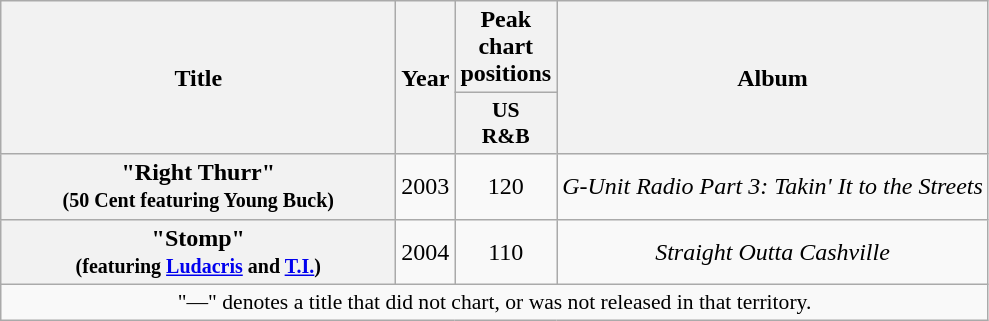<table class="wikitable plainrowheaders" style="text-align:center;" border="1">
<tr>
<th scope="col" rowspan="2" style="width:16em;">Title</th>
<th scope="col" rowspan="2">Year</th>
<th scope="col" colspan="1">Peak chart positions</th>
<th scope="col" rowspan="2">Album</th>
</tr>
<tr>
<th style="width:3em; font-size:90%">US<br>R&B<br></th>
</tr>
<tr>
<th scope="row">"Right Thurr"<br><small>(50 Cent featuring Young Buck)</small></th>
<td>2003</td>
<td>120</td>
<td><em>G-Unit Radio Part 3: Takin' It to the Streets</em></td>
</tr>
<tr>
<th scope="row">"Stomp"<br><small>(featuring <a href='#'>Ludacris</a> and <a href='#'>T.I.</a>)</small></th>
<td>2004</td>
<td>110</td>
<td><em>Straight Outta Cashville</em></td>
</tr>
<tr>
<td colspan="4" style="font-size:90%">"—" denotes a title that did not chart, or was not released in that territory.</td>
</tr>
</table>
